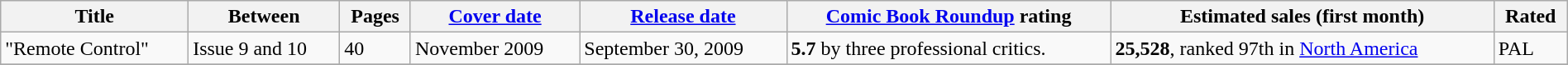<table class="wikitable" width="100%">
<tr>
<th>Title</th>
<th>Between</th>
<th>Pages</th>
<th><a href='#'>Cover date</a></th>
<th><a href='#'>Release date</a></th>
<th><a href='#'>Comic Book Roundup</a> rating</th>
<th>Estimated sales (first month)</th>
<th>Rated</th>
</tr>
<tr>
<td>"Remote Control"</td>
<td>Issue 9 and 10</td>
<td>40</td>
<td>November 2009</td>
<td>September 30, 2009</td>
<td><strong>5.7</strong> by three professional critics.</td>
<td><strong>25,528</strong>, ranked 97th in <a href='#'>North America</a></td>
<td>PAL</td>
</tr>
<tr>
</tr>
</table>
